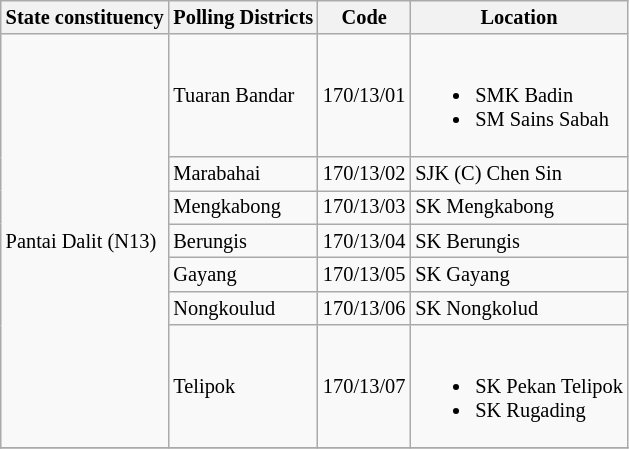<table class="wikitable sortable mw-collapsible" style="white-space:nowrap;font-size:85%">
<tr>
<th>State constituency</th>
<th>Polling Districts</th>
<th>Code</th>
<th>Location</th>
</tr>
<tr>
<td rowspan="7">Pantai Dalit (N13)</td>
<td>Tuaran Bandar</td>
<td>170/13/01</td>
<td><br><ul><li>SMK Badin</li><li>SM Sains Sabah</li></ul></td>
</tr>
<tr>
<td>Marabahai</td>
<td>170/13/02</td>
<td>SJK (C) Chen Sin</td>
</tr>
<tr>
<td>Mengkabong</td>
<td>170/13/03</td>
<td>SK Mengkabong</td>
</tr>
<tr>
<td>Berungis</td>
<td>170/13/04</td>
<td>SK Berungis</td>
</tr>
<tr>
<td>Gayang</td>
<td>170/13/05</td>
<td>SK Gayang</td>
</tr>
<tr>
<td>Nongkoulud</td>
<td>170/13/06</td>
<td>SK Nongkolud</td>
</tr>
<tr>
<td>Telipok</td>
<td>170/13/07</td>
<td><br><ul><li>SK Pekan Telipok</li><li>SK Rugading</li></ul></td>
</tr>
<tr>
</tr>
</table>
